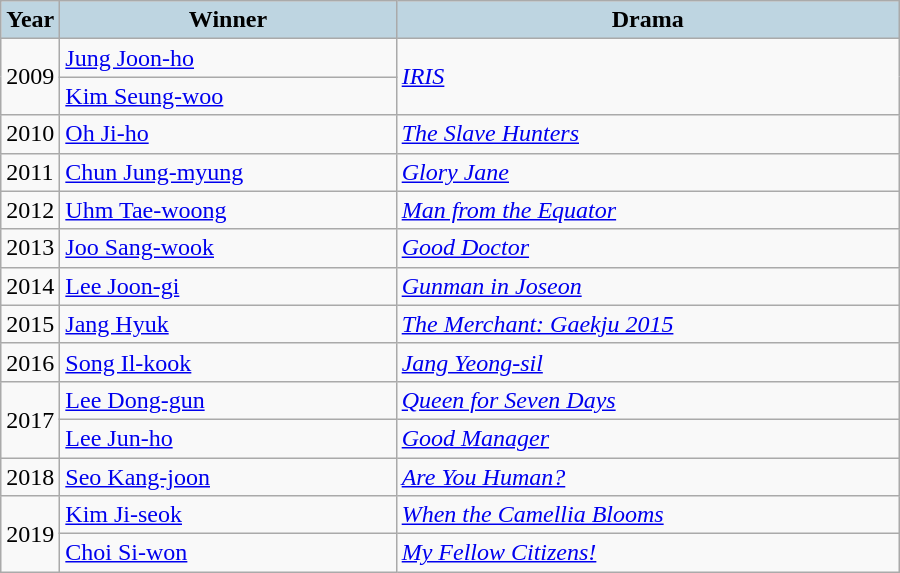<table class="wikitable" style="width:600px">
<tr>
<th style="background:#BED5E1;" width="30">Year</th>
<th style="background:#BED5E1;">Winner</th>
<th style="background:#BED5E1;">Drama</th>
</tr>
<tr>
<td rowspan="2">2009</td>
<td><a href='#'>Jung Joon-ho</a></td>
<td rowspan="2"><em><a href='#'>IRIS</a></em></td>
</tr>
<tr>
<td><a href='#'>Kim Seung-woo</a></td>
</tr>
<tr>
<td>2010</td>
<td><a href='#'>Oh Ji-ho</a></td>
<td><em><a href='#'>The Slave Hunters</a></em></td>
</tr>
<tr>
<td>2011</td>
<td><a href='#'>Chun Jung-myung</a></td>
<td><em><a href='#'>Glory Jane</a></em></td>
</tr>
<tr>
<td>2012</td>
<td><a href='#'>Uhm Tae-woong</a></td>
<td><em><a href='#'>Man from the Equator</a></em></td>
</tr>
<tr>
<td>2013</td>
<td><a href='#'>Joo Sang-wook</a></td>
<td><em><a href='#'>Good Doctor</a></em></td>
</tr>
<tr>
<td>2014</td>
<td><a href='#'>Lee Joon-gi</a></td>
<td><em><a href='#'>Gunman in Joseon</a></em></td>
</tr>
<tr>
<td>2015</td>
<td><a href='#'>Jang Hyuk</a></td>
<td><em><a href='#'>The Merchant: Gaekju 2015</a></em></td>
</tr>
<tr>
<td>2016</td>
<td><a href='#'>Song Il-kook</a></td>
<td><em><a href='#'>Jang Yeong-sil</a></em></td>
</tr>
<tr>
<td rowspan="2">2017</td>
<td><a href='#'>Lee Dong-gun</a></td>
<td><em><a href='#'>Queen for Seven Days</a></em></td>
</tr>
<tr>
<td><a href='#'>Lee Jun-ho</a></td>
<td><em><a href='#'>Good Manager</a></em></td>
</tr>
<tr>
<td>2018</td>
<td><a href='#'>Seo Kang-joon</a></td>
<td><em><a href='#'>Are You Human?</a></em></td>
</tr>
<tr>
<td rowspan="2">2019</td>
<td><a href='#'>Kim Ji-seok</a></td>
<td><em><a href='#'>When the Camellia Blooms</a></em></td>
</tr>
<tr>
<td><a href='#'>Choi Si-won</a></td>
<td><em><a href='#'>My Fellow Citizens!</a></em></td>
</tr>
</table>
